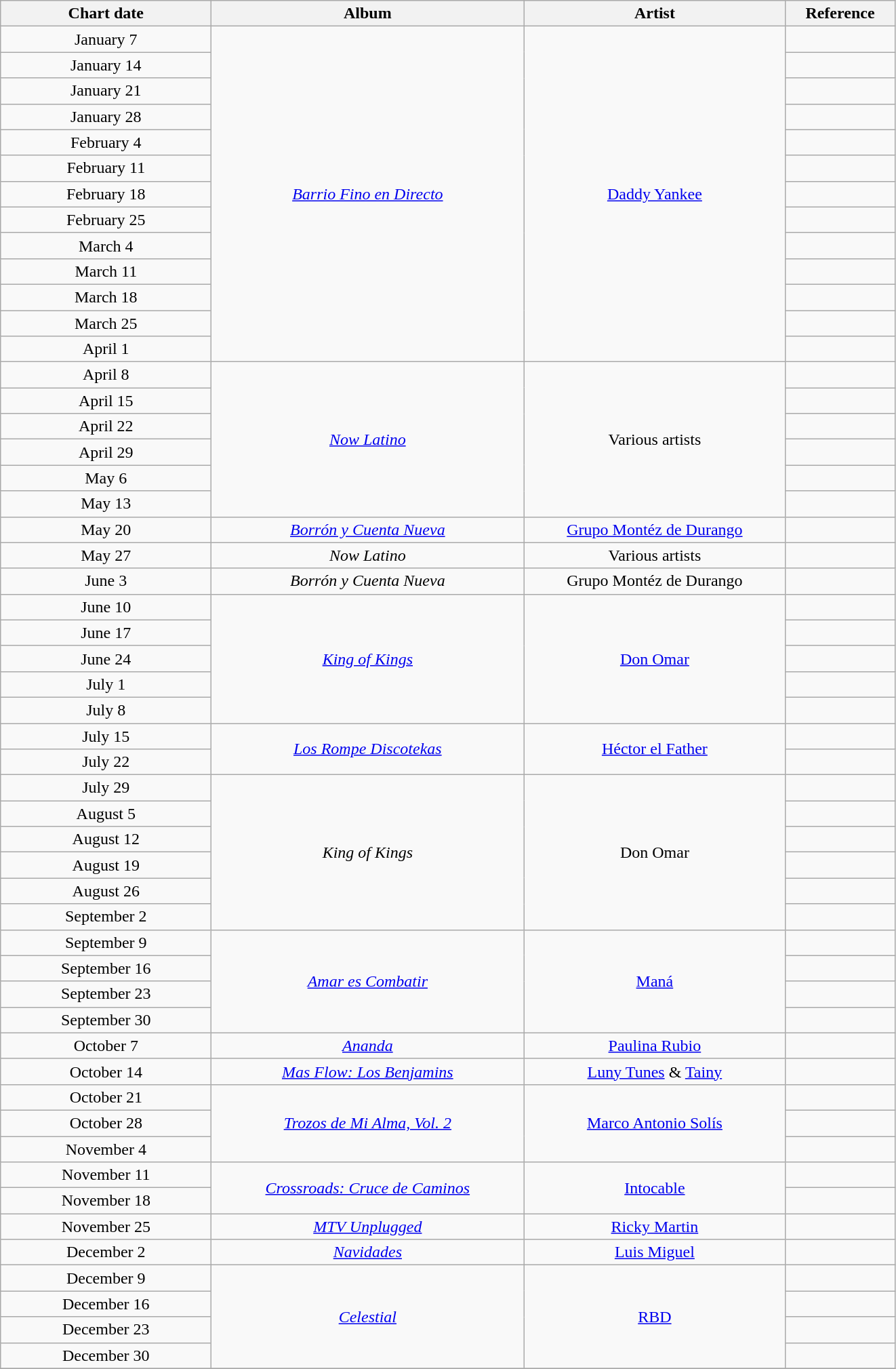<table class="wikitable" style="text-align: center">
<tr>
<th width="200">Chart date</th>
<th width="300">Album</th>
<th width="250">Artist</th>
<th width="100" class="unsortable">Reference</th>
</tr>
<tr>
<td>January 7</td>
<td rowspan="13"><em><a href='#'>Barrio Fino en Directo</a></em></td>
<td rowspan="13"><a href='#'>Daddy Yankee</a></td>
<td></td>
</tr>
<tr>
<td>January 14</td>
<td></td>
</tr>
<tr>
<td>January 21</td>
<td></td>
</tr>
<tr>
<td>January 28</td>
<td></td>
</tr>
<tr>
<td>February 4</td>
<td></td>
</tr>
<tr>
<td>February 11</td>
<td></td>
</tr>
<tr>
<td>February 18</td>
<td></td>
</tr>
<tr>
<td>February 25</td>
<td></td>
</tr>
<tr>
<td>March 4</td>
<td></td>
</tr>
<tr>
<td>March 11</td>
<td></td>
</tr>
<tr>
<td>March 18</td>
<td></td>
</tr>
<tr>
<td>March 25</td>
<td></td>
</tr>
<tr>
<td>April 1</td>
<td></td>
</tr>
<tr>
<td>April 8</td>
<td rowspan="6"><em><a href='#'>Now Latino</a></em></td>
<td rowspan="6">Various artists</td>
<td></td>
</tr>
<tr>
<td>April 15</td>
<td></td>
</tr>
<tr>
<td>April 22</td>
<td></td>
</tr>
<tr>
<td>April 29</td>
<td></td>
</tr>
<tr>
<td>May 6</td>
<td></td>
</tr>
<tr>
<td>May 13</td>
<td></td>
</tr>
<tr>
<td>May 20</td>
<td><em><a href='#'>Borrón y Cuenta Nueva</a></em></td>
<td><a href='#'>Grupo Montéz de Durango</a></td>
<td></td>
</tr>
<tr>
<td>May 27</td>
<td><em>Now Latino</em></td>
<td>Various artists</td>
<td></td>
</tr>
<tr>
<td>June 3</td>
<td><em>Borrón y Cuenta Nueva</em></td>
<td>Grupo Montéz de Durango</td>
<td></td>
</tr>
<tr>
<td>June 10</td>
<td rowspan="5"><em><a href='#'>King of Kings</a></em></td>
<td rowspan="5"><a href='#'>Don Omar</a></td>
<td></td>
</tr>
<tr>
<td>June 17</td>
<td></td>
</tr>
<tr>
<td>June 24</td>
<td></td>
</tr>
<tr>
<td>July 1</td>
<td></td>
</tr>
<tr>
<td>July 8</td>
<td></td>
</tr>
<tr>
<td>July 15</td>
<td rowspan="2"><em><a href='#'>Los Rompe Discotekas</a></em></td>
<td rowspan="2"><a href='#'>Héctor el Father</a></td>
<td></td>
</tr>
<tr>
<td>July 22</td>
<td></td>
</tr>
<tr>
<td>July 29</td>
<td rowspan="6"><em>King of Kings</em></td>
<td rowspan="6">Don Omar</td>
<td></td>
</tr>
<tr>
<td>August 5</td>
<td></td>
</tr>
<tr>
<td>August 12</td>
<td></td>
</tr>
<tr>
<td>August 19</td>
<td></td>
</tr>
<tr>
<td>August 26</td>
<td></td>
</tr>
<tr>
<td>September 2</td>
<td></td>
</tr>
<tr>
<td>September 9</td>
<td rowspan="4"><em><a href='#'>Amar es Combatir</a></em></td>
<td rowspan="4"><a href='#'>Maná</a></td>
<td></td>
</tr>
<tr>
<td>September 16</td>
<td></td>
</tr>
<tr>
<td>September 23</td>
<td></td>
</tr>
<tr>
<td>September 30</td>
<td></td>
</tr>
<tr>
<td>October 7</td>
<td><em><a href='#'>Ananda</a></em></td>
<td><a href='#'>Paulina Rubio</a></td>
<td></td>
</tr>
<tr>
<td>October 14</td>
<td><em><a href='#'>Mas Flow: Los Benjamins</a></em></td>
<td><a href='#'>Luny Tunes</a> & <a href='#'>Tainy</a></td>
<td></td>
</tr>
<tr>
<td>October 21</td>
<td rowspan="3"><em><a href='#'>Trozos de Mi Alma, Vol. 2</a></em></td>
<td rowspan="3"><a href='#'>Marco Antonio Solís</a></td>
<td></td>
</tr>
<tr>
<td>October 28</td>
<td></td>
</tr>
<tr>
<td>November 4</td>
<td></td>
</tr>
<tr>
<td>November 11</td>
<td rowspan="2"><em><a href='#'>Crossroads: Cruce de Caminos</a></em></td>
<td rowspan="2"><a href='#'>Intocable</a></td>
<td></td>
</tr>
<tr>
<td>November 18</td>
<td></td>
</tr>
<tr>
<td>November 25</td>
<td><em><a href='#'>MTV Unplugged</a></em></td>
<td><a href='#'>Ricky Martin</a></td>
<td></td>
</tr>
<tr>
<td>December 2</td>
<td><em><a href='#'>Navidades</a></em></td>
<td><a href='#'>Luis Miguel</a></td>
<td></td>
</tr>
<tr>
<td>December 9</td>
<td rowspan="4"><em><a href='#'>Celestial</a></em></td>
<td rowspan="4"><a href='#'>RBD</a></td>
<td></td>
</tr>
<tr>
<td>December 16</td>
<td></td>
</tr>
<tr>
<td>December 23</td>
<td></td>
</tr>
<tr>
<td>December 30</td>
<td></td>
</tr>
<tr>
</tr>
</table>
